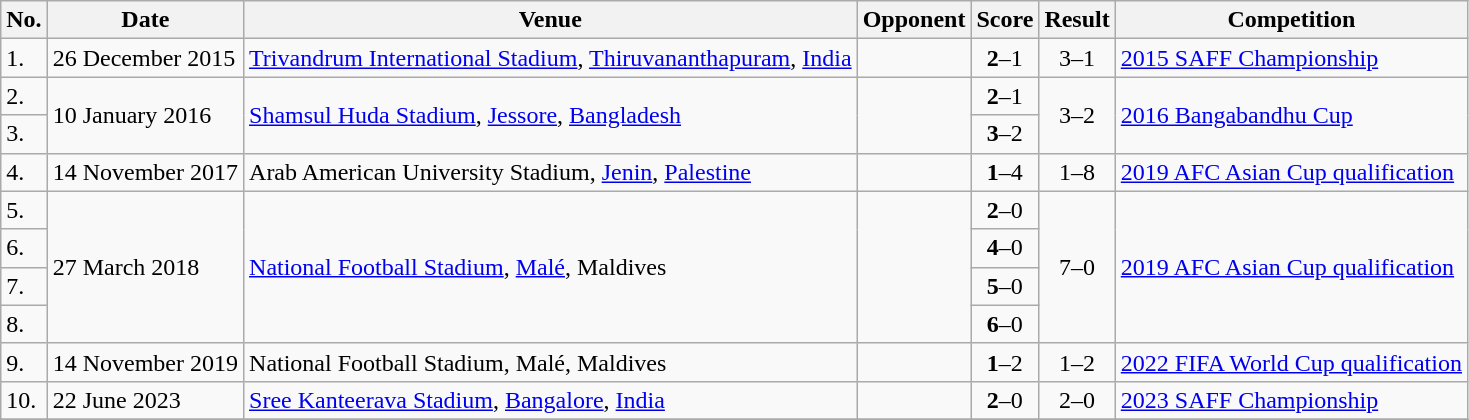<table class="wikitable">
<tr>
<th>No.</th>
<th>Date</th>
<th>Venue</th>
<th>Opponent</th>
<th>Score</th>
<th>Result</th>
<th>Competition</th>
</tr>
<tr>
<td>1.</td>
<td>26 December 2015</td>
<td><a href='#'>Trivandrum International Stadium</a>, <a href='#'>Thiruvananthapuram</a>, <a href='#'>India</a></td>
<td></td>
<td align=center><strong>2</strong>–1</td>
<td align=center>3–1</td>
<td><a href='#'>2015 SAFF Championship</a></td>
</tr>
<tr>
<td>2.</td>
<td rowspan="2">10 January 2016</td>
<td rowspan="2"><a href='#'>Shamsul Huda Stadium</a>, <a href='#'>Jessore</a>, <a href='#'>Bangladesh</a></td>
<td rowspan="2"></td>
<td align=center><strong>2</strong>–1</td>
<td rowspan="2" align=center>3–2</td>
<td rowspan="2"><a href='#'>2016 Bangabandhu Cup</a></td>
</tr>
<tr>
<td>3.</td>
<td align=center><strong>3</strong>–2</td>
</tr>
<tr>
<td>4.</td>
<td>14 November 2017</td>
<td>Arab American University Stadium, <a href='#'>Jenin</a>, <a href='#'>Palestine</a></td>
<td></td>
<td align="center"><strong>1</strong>–4</td>
<td align="center">1–8</td>
<td><a href='#'>2019 AFC Asian Cup qualification</a></td>
</tr>
<tr>
<td>5.</td>
<td rowspan="4">27 March 2018</td>
<td rowspan="4"><a href='#'>National Football Stadium</a>, <a href='#'>Malé</a>, Maldives</td>
<td rowspan="4"></td>
<td align="center"><strong>2</strong>–0</td>
<td rowspan="4" align="center">7–0</td>
<td rowspan="4"><a href='#'>2019 AFC Asian Cup qualification</a></td>
</tr>
<tr>
<td>6.</td>
<td align="center"><strong>4</strong>–0</td>
</tr>
<tr>
<td>7.</td>
<td align="center"><strong>5</strong>–0</td>
</tr>
<tr>
<td>8.</td>
<td align="center"><strong>6</strong>–0</td>
</tr>
<tr>
<td>9.</td>
<td>14 November 2019</td>
<td>National Football Stadium, Malé, Maldives</td>
<td></td>
<td align=center><strong>1</strong>–2</td>
<td align=center>1–2</td>
<td><a href='#'>2022 FIFA World Cup qualification</a></td>
</tr>
<tr>
<td>10.</td>
<td>22 June 2023</td>
<td><a href='#'>Sree Kanteerava Stadium</a>, <a href='#'>Bangalore</a>, <a href='#'>India</a></td>
<td></td>
<td align=center><strong>2</strong>–0</td>
<td align=center>2–0</td>
<td><a href='#'>2023 SAFF Championship</a></td>
</tr>
<tr>
</tr>
</table>
